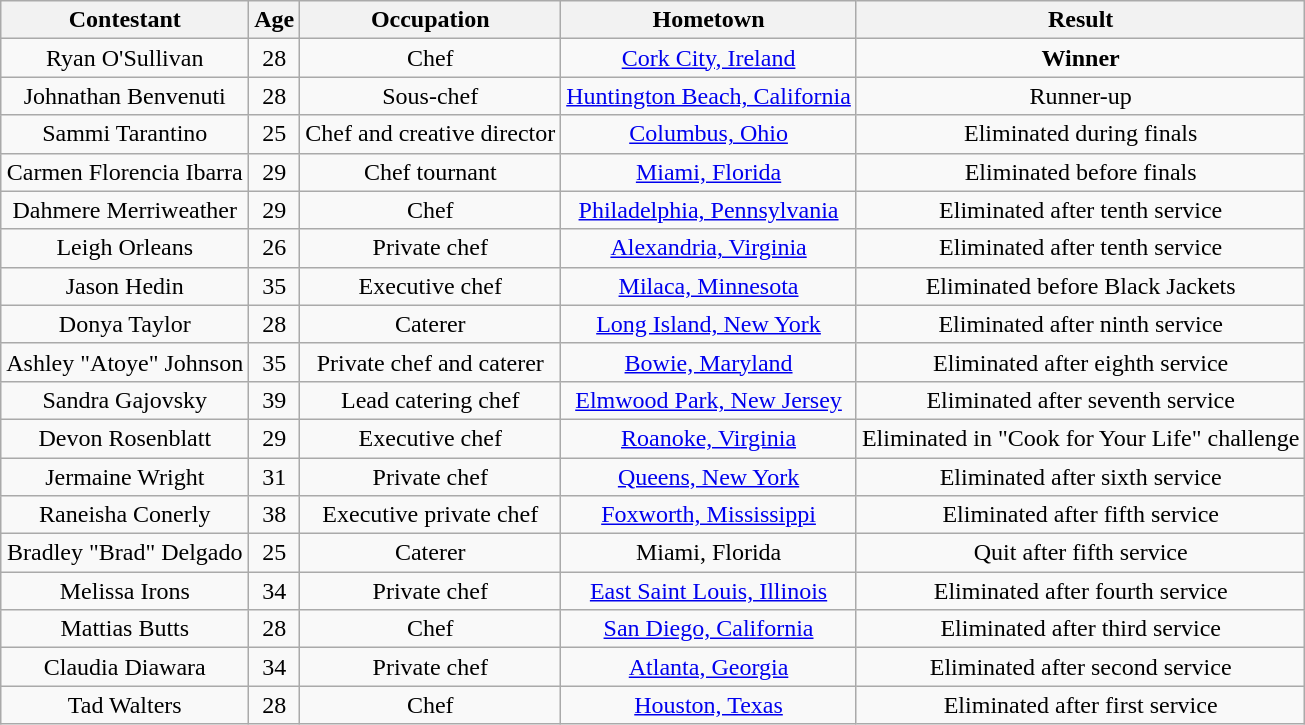<table class="wikitable sortable plainrowheaders" style= "text-align:center;">
<tr>
<th scope="col">Contestant</th>
<th scope="col">Age</th>
<th scope="col">Occupation</th>
<th scope="col">Hometown</th>
<th scope="col">Result</th>
</tr>
<tr>
<td>Ryan O'Sullivan</td>
<td>28</td>
<td>Chef</td>
<td><a href='#'>Cork City, Ireland</a></td>
<td><strong>Winner</strong></td>
</tr>
<tr>
<td>Johnathan Benvenuti</td>
<td>28</td>
<td>Sous-chef</td>
<td><a href='#'>Huntington Beach, California</a></td>
<td>Runner-up</td>
</tr>
<tr>
<td>Sammi Tarantino</td>
<td>25</td>
<td>Chef and creative director</td>
<td><a href='#'>Columbus, Ohio</a></td>
<td>Eliminated during finals</td>
</tr>
<tr>
<td>Carmen Florencia Ibarra</td>
<td>29</td>
<td>Chef tournant</td>
<td><a href='#'>Miami, Florida</a></td>
<td>Eliminated before finals</td>
</tr>
<tr>
<td>Dahmere Merriweather</td>
<td>29</td>
<td>Chef</td>
<td><a href='#'>Philadelphia, Pennsylvania</a></td>
<td>Eliminated after tenth service</td>
</tr>
<tr>
<td>Leigh Orleans</td>
<td>26</td>
<td>Private chef</td>
<td><a href='#'>Alexandria, Virginia</a></td>
<td>Eliminated after tenth service</td>
</tr>
<tr>
<td>Jason Hedin</td>
<td>35</td>
<td>Executive chef</td>
<td><a href='#'>Milaca, Minnesota</a></td>
<td>Eliminated before Black Jackets</td>
</tr>
<tr>
<td>Donya Taylor</td>
<td>28</td>
<td>Caterer</td>
<td><a href='#'>Long Island, New York</a></td>
<td>Eliminated after ninth service</td>
</tr>
<tr>
<td>Ashley "Atoye" Johnson</td>
<td>35</td>
<td>Private chef and caterer</td>
<td><a href='#'>Bowie, Maryland</a></td>
<td>Eliminated after eighth service</td>
</tr>
<tr>
<td>Sandra Gajovsky</td>
<td>39</td>
<td>Lead catering chef</td>
<td><a href='#'>Elmwood Park, New Jersey</a></td>
<td>Eliminated after seventh service</td>
</tr>
<tr>
<td>Devon Rosenblatt</td>
<td>29</td>
<td>Executive chef</td>
<td><a href='#'>Roanoke, Virginia</a></td>
<td>Eliminated in "Cook for Your Life" challenge</td>
</tr>
<tr>
<td>Jermaine Wright</td>
<td>31</td>
<td>Private chef</td>
<td><a href='#'>Queens, New York</a></td>
<td>Eliminated after sixth service</td>
</tr>
<tr>
<td>Raneisha Conerly</td>
<td>38</td>
<td>Executive private chef</td>
<td><a href='#'>Foxworth, Mississippi</a></td>
<td>Eliminated after fifth service</td>
</tr>
<tr>
<td>Bradley "Brad" Delgado</td>
<td>25</td>
<td>Caterer</td>
<td>Miami, Florida</td>
<td>Quit after fifth service</td>
</tr>
<tr>
<td>Melissa Irons</td>
<td>34</td>
<td>Private chef</td>
<td><a href='#'>East Saint Louis, Illinois</a></td>
<td>Eliminated after fourth service</td>
</tr>
<tr>
<td>Mattias Butts</td>
<td>28</td>
<td>Chef</td>
<td><a href='#'>San Diego, California</a></td>
<td>Eliminated after third service</td>
</tr>
<tr>
<td>Claudia Diawara</td>
<td>34</td>
<td>Private chef</td>
<td><a href='#'>Atlanta, Georgia</a></td>
<td>Eliminated after second service</td>
</tr>
<tr>
<td>Tad Walters</td>
<td>28</td>
<td>Chef</td>
<td><a href='#'>Houston, Texas</a></td>
<td>Eliminated after first service</td>
</tr>
</table>
